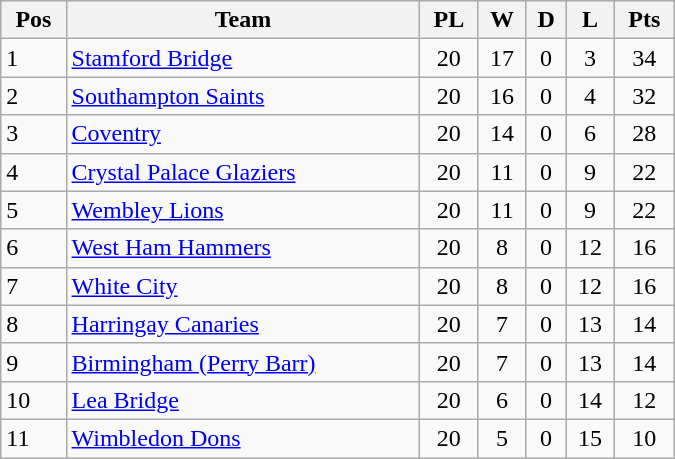<table class=wikitable width="450">
<tr>
<th>Pos</th>
<th>Team</th>
<th>PL</th>
<th>W</th>
<th>D</th>
<th>L</th>
<th>Pts</th>
</tr>
<tr>
<td>1</td>
<td><a href='#'>Stamford Bridge</a></td>
<td align="center">20</td>
<td align="center">17</td>
<td align="center">0</td>
<td align="center">3</td>
<td align="center">34</td>
</tr>
<tr>
<td>2</td>
<td><a href='#'>Southampton Saints</a></td>
<td align="center">20</td>
<td align="center">16</td>
<td align="center">0</td>
<td align="center">4</td>
<td align="center">32</td>
</tr>
<tr>
<td>3</td>
<td><a href='#'>Coventry</a></td>
<td align="center">20</td>
<td align="center">14</td>
<td align="center">0</td>
<td align="center">6</td>
<td align="center">28</td>
</tr>
<tr>
<td>4</td>
<td><a href='#'>Crystal Palace Glaziers</a></td>
<td align="center">20</td>
<td align="center">11</td>
<td align="center">0</td>
<td align="center">9</td>
<td align="center">22</td>
</tr>
<tr>
<td>5</td>
<td><a href='#'>Wembley Lions</a></td>
<td align="center">20</td>
<td align="center">11</td>
<td align="center">0</td>
<td align="center">9</td>
<td align="center">22</td>
</tr>
<tr>
<td>6</td>
<td><a href='#'>West Ham Hammers</a></td>
<td align="center">20</td>
<td align="center">8</td>
<td align="center">0</td>
<td align="center">12</td>
<td align="center">16</td>
</tr>
<tr>
<td>7</td>
<td><a href='#'>White City</a></td>
<td align="center">20</td>
<td align="center">8</td>
<td align="center">0</td>
<td align="center">12</td>
<td align="center">16</td>
</tr>
<tr>
<td>8</td>
<td><a href='#'>Harringay Canaries</a></td>
<td align="center">20</td>
<td align="center">7</td>
<td align="center">0</td>
<td align="center">13</td>
<td align="center">14</td>
</tr>
<tr>
<td>9</td>
<td><a href='#'>Birmingham (Perry Barr)</a></td>
<td align="center">20</td>
<td align="center">7</td>
<td align="center">0</td>
<td align="center">13</td>
<td align="center">14</td>
</tr>
<tr>
<td>10</td>
<td><a href='#'>Lea Bridge</a></td>
<td align="center">20</td>
<td align="center">6</td>
<td align="center">0</td>
<td align="center">14</td>
<td align="center">12</td>
</tr>
<tr>
<td>11</td>
<td><a href='#'>Wimbledon Dons</a></td>
<td align="center">20</td>
<td align="center">5</td>
<td align="center">0</td>
<td align="center">15</td>
<td align="center">10</td>
</tr>
</table>
